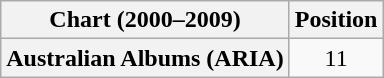<table class="wikitable plainrowheaders">
<tr>
<th scope="col">Chart (2000–2009)</th>
<th scope="col">Position</th>
</tr>
<tr>
<th scope="row">Australian Albums (ARIA)</th>
<td align="center">11</td>
</tr>
</table>
